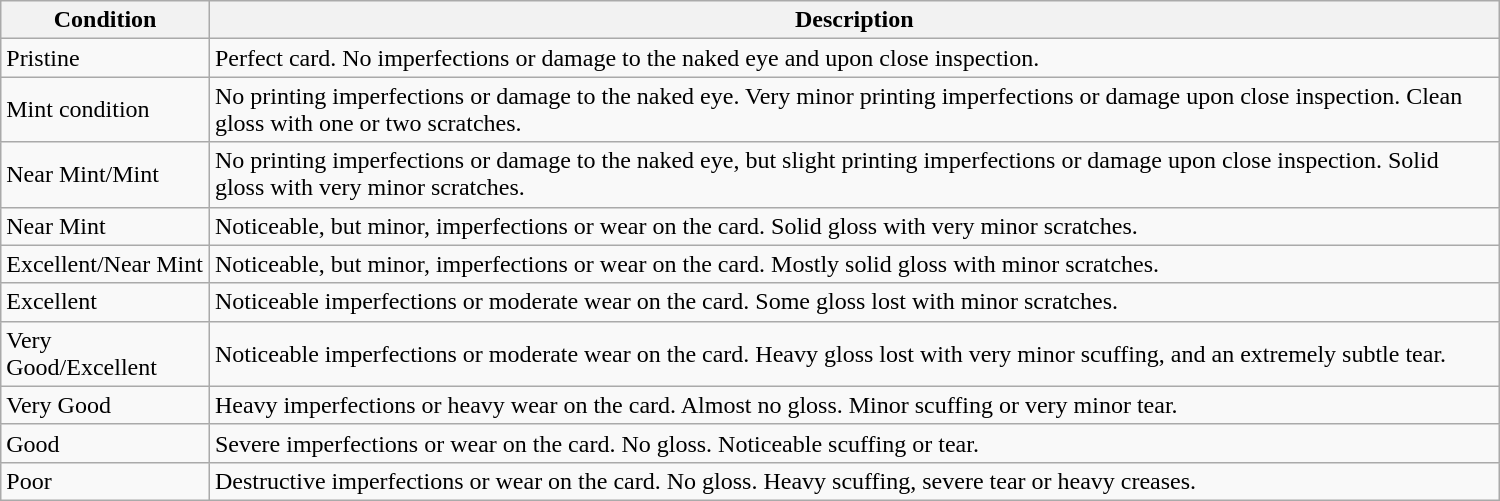<table class="wikitable" style="text-align:left; width:1000px">
<tr>
<th width=120px>Condition</th>
<th width=780px>Description</th>
</tr>
<tr>
<td>Pristine</td>
<td>Perfect card. No imperfections or damage to the naked eye and upon close inspection.</td>
</tr>
<tr>
<td>Mint condition</td>
<td>No printing imperfections or damage to the naked eye. Very minor printing imperfections or damage upon close inspection. Clean gloss with one or two scratches.</td>
</tr>
<tr>
<td>Near Mint/Mint</td>
<td>No printing imperfections or damage to the naked eye, but slight printing imperfections or damage upon close inspection. Solid gloss with very minor scratches.</td>
</tr>
<tr>
<td>Near Mint</td>
<td>Noticeable, but minor, imperfections or wear on the card. Solid gloss with very minor scratches.</td>
</tr>
<tr>
<td>Excellent/Near Mint</td>
<td>Noticeable, but minor, imperfections or wear on the card. Mostly solid gloss with minor scratches.</td>
</tr>
<tr>
<td>Excellent</td>
<td>Noticeable imperfections or moderate wear on the card. Some gloss lost with minor scratches.</td>
</tr>
<tr>
<td>Very Good/Excellent</td>
<td>Noticeable imperfections or moderate wear on the card. Heavy gloss lost with very minor scuffing, and an extremely subtle tear.</td>
</tr>
<tr>
<td>Very Good</td>
<td>Heavy imperfections or heavy wear on the card. Almost no gloss. Minor scuffing or very minor tear.</td>
</tr>
<tr>
<td>Good</td>
<td>Severe imperfections or wear on the card. No gloss. Noticeable scuffing or tear.</td>
</tr>
<tr>
<td>Poor</td>
<td>Destructive imperfections or wear on the card. No gloss. Heavy scuffing, severe tear or heavy creases.</td>
</tr>
</table>
